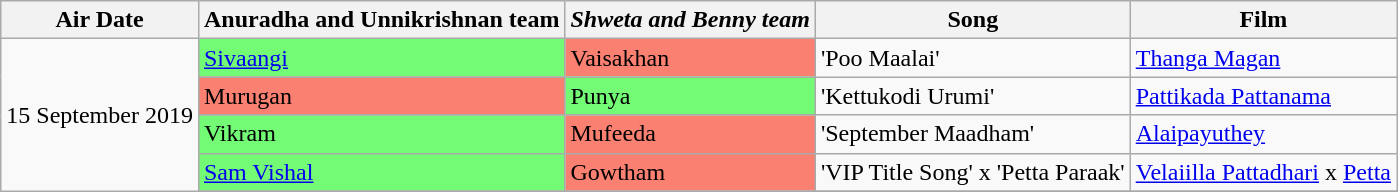<table class="wikitable sortable">
<tr>
<th>Air Date</th>
<th>Anuradha and Unnikrishnan team</th>
<th><em>Shweta and Benny team</em></th>
<th>Song</th>
<th>Film</th>
</tr>
<tr>
<td rowspan="5">15 September 2019</td>
<td style="background:#73FB76;"><a href='#'>Sivaangi</a></td>
<td style="background:salmon">Vaisakhan</td>
<td>'Poo Maalai'</td>
<td><a href='#'>Thanga Magan</a></td>
</tr>
<tr>
<td style="background:salmon">Murugan</td>
<td style="background:#73FB76;">Punya</td>
<td>'Kettukodi Urumi'</td>
<td><a href='#'>Pattikada Pattanama</a></td>
</tr>
<tr>
<td style="background:#73FB76;">Vikram</td>
<td style="background:salmon">Mufeeda</td>
<td>'September Maadham'</td>
<td><a href='#'>Alaipayuthey</a></td>
</tr>
<tr>
<td style="background:#73FB76;"><a href='#'>Sam Vishal</a></td>
<td style="background:salmon">Gowtham</td>
<td>'VIP Title Song' x 'Petta Paraak'</td>
<td><a href='#'>Velaiilla Pattadhari</a> x <a href='#'>Petta</a></td>
</tr>
<tr>
</tr>
</table>
